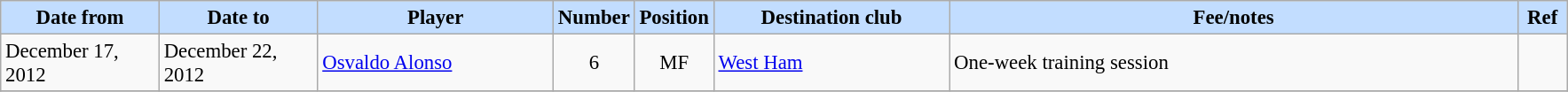<table class="wikitable" style="text-align:left; font-size:95%;">
<tr>
<th style="background:#c2ddff; width:112px;">Date from</th>
<th style="background:#c2ddff; width:112px;">Date to</th>
<th style="background:#c2ddff; width:170px;">Player</th>
<th style="background:#c2ddff; width:50px;">Number</th>
<th style="background:#c2ddff; width:50px;">Position</th>
<th style="background:#c2ddff; width:170px;">Destination club</th>
<th style="background:#c2ddff; width:420px;">Fee/notes</th>
<th style="background:#c2ddff; width:30px;">Ref</th>
</tr>
<tr>
<td>December 17, 2012</td>
<td>December 22, 2012</td>
<td> <a href='#'>Osvaldo Alonso</a></td>
<td align=center>6</td>
<td align=center>MF</td>
<td> <a href='#'>West Ham</a></td>
<td>One-week training session</td>
<td></td>
</tr>
<tr>
</tr>
</table>
